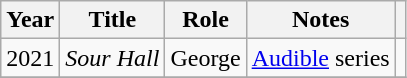<table class="wikitable plainrowheaders sortable">
<tr>
<th>Year</th>
<th>Title</th>
<th>Role</th>
<th class="unsortable">Notes</th>
<th class="unsortable"></th>
</tr>
<tr>
<td>2021</td>
<td><em>Sour Hall</em></td>
<td>George</td>
<td><a href='#'>Audible</a> series</td>
<td></td>
</tr>
<tr>
</tr>
</table>
